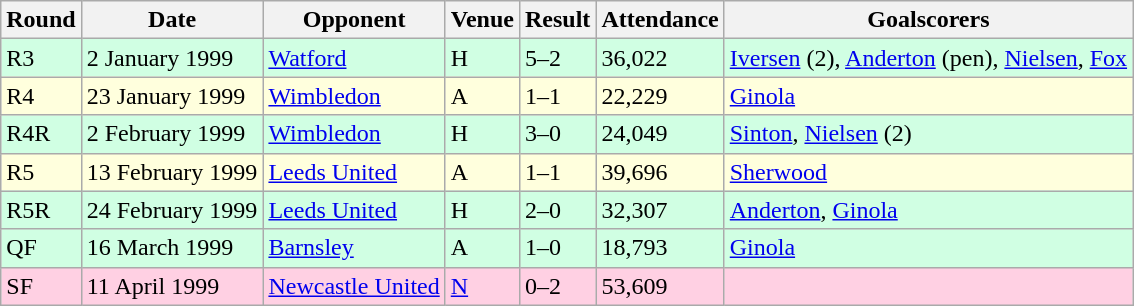<table class="wikitable">
<tr>
<th>Round</th>
<th>Date</th>
<th>Opponent</th>
<th>Venue</th>
<th>Result</th>
<th>Attendance</th>
<th>Goalscorers</th>
</tr>
<tr style="background:#d0ffe3;">
<td>R3</td>
<td>2 January 1999</td>
<td><a href='#'>Watford</a></td>
<td>H</td>
<td>5–2</td>
<td>36,022</td>
<td><a href='#'>Iversen</a> (2), <a href='#'>Anderton</a> (pen), <a href='#'>Nielsen</a>, <a href='#'>Fox</a></td>
</tr>
<tr style="background:#ffd;">
<td>R4</td>
<td>23 January 1999</td>
<td><a href='#'>Wimbledon</a></td>
<td>A</td>
<td>1–1</td>
<td>22,229</td>
<td><a href='#'>Ginola</a></td>
</tr>
<tr style="background:#d0ffe3;">
<td>R4R</td>
<td>2 February 1999</td>
<td><a href='#'>Wimbledon</a></td>
<td>H</td>
<td>3–0</td>
<td>24,049</td>
<td><a href='#'>Sinton</a>, <a href='#'>Nielsen</a> (2)</td>
</tr>
<tr style="background:#ffd;">
<td>R5</td>
<td>13 February 1999</td>
<td><a href='#'>Leeds United</a></td>
<td>A</td>
<td>1–1</td>
<td>39,696</td>
<td><a href='#'>Sherwood</a></td>
</tr>
<tr style="background:#d0ffe3;">
<td>R5R</td>
<td>24 February 1999</td>
<td><a href='#'>Leeds United</a></td>
<td>H</td>
<td>2–0</td>
<td>32,307</td>
<td><a href='#'>Anderton</a>, <a href='#'>Ginola</a></td>
</tr>
<tr style="background:#d0ffe3;">
<td>QF</td>
<td>16 March 1999</td>
<td><a href='#'>Barnsley</a></td>
<td>A</td>
<td>1–0</td>
<td>18,793</td>
<td><a href='#'>Ginola</a></td>
</tr>
<tr style="background:#ffd0e3;">
<td>SF</td>
<td>11 April 1999</td>
<td><a href='#'>Newcastle United</a></td>
<td><a href='#'>N</a></td>
<td>0–2</td>
<td>53,609</td>
<td></td>
</tr>
</table>
